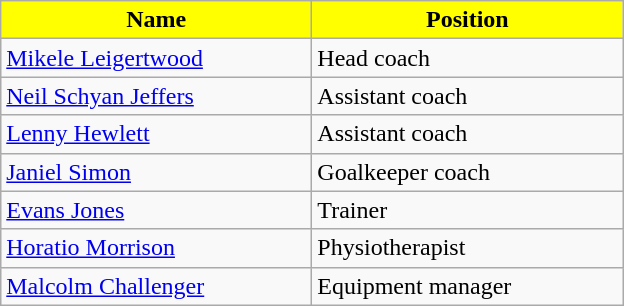<table class="wikitable">
<tr>
<th style="width:200px; background:#FFFF00;">Name</th>
<th style="width:200px; background:#FFFF00;">Position</th>
</tr>
<tr>
<td> <a href='#'>Mikele Leigertwood</a></td>
<td>Head coach</td>
</tr>
<tr>
<td> <a href='#'>Neil Schyan Jeffers</a></td>
<td>Assistant coach</td>
</tr>
<tr>
<td> <a href='#'>Lenny Hewlett</a></td>
<td>Assistant coach</td>
</tr>
<tr>
<td> <a href='#'>Janiel Simon</a></td>
<td>Goalkeeper coach</td>
</tr>
<tr>
<td> <a href='#'>Evans Jones</a></td>
<td>Trainer</td>
</tr>
<tr>
<td> <a href='#'>Horatio Morrison</a></td>
<td>Physiotherapist</td>
</tr>
<tr>
<td> <a href='#'>Malcolm Challenger</a></td>
<td>Equipment manager</td>
</tr>
</table>
